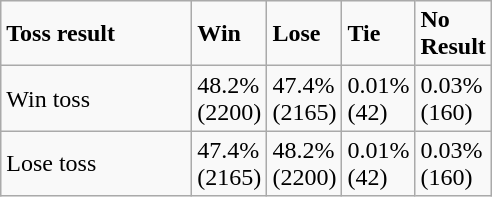<table class="wikitable" bgcolor="#D8BFD8" color=white align="center">
<tr>
<td width="120px"><strong>Toss result</strong></td>
<td width="40px"><strong>Win</strong></td>
<td width="40px"><strong>Lose</strong></td>
<td width="40px"><strong>Tie</strong></td>
<td width="40px"><strong>No Result</strong></td>
</tr>
<tr>
<td>Win toss</td>
<td>48.2%<br>(2200)</td>
<td>47.4%<br>(2165)</td>
<td>0.01%<br>(42)</td>
<td>0.03%<br>(160)</td>
</tr>
<tr>
<td>Lose toss</td>
<td>47.4%<br>(2165)</td>
<td>48.2%<br>(2200)</td>
<td>0.01%<br>(42)</td>
<td>0.03%<br>(160)</td>
</tr>
</table>
